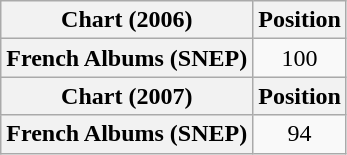<table class="wikitable plainrowheaders" style="text-align:center">
<tr>
<th scope="col">Chart (2006)</th>
<th scope="col">Position</th>
</tr>
<tr>
<th scope="row">French Albums (SNEP)</th>
<td>100</td>
</tr>
<tr>
<th scope="col">Chart (2007)</th>
<th scope="col">Position</th>
</tr>
<tr>
<th scope="row">French Albums (SNEP)</th>
<td>94</td>
</tr>
</table>
